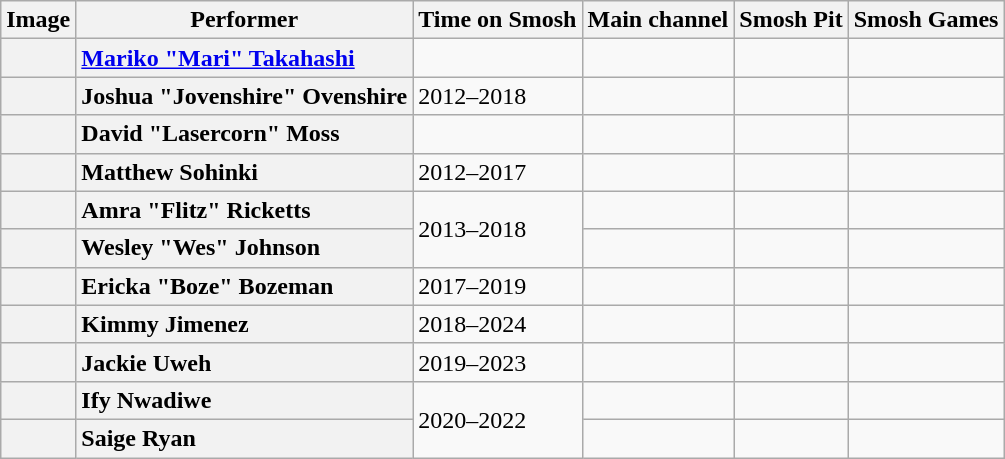<table class="wikitable sortable plainrowheaders" style="text-align:center">
<tr>
<th>Image</th>
<th scope="col">Performer</th>
<th scope="col">Time on Smosh</th>
<th scope="col">Main channel</th>
<th scope="col">Smosh Pit</th>
<th scope="col">Smosh Games</th>
</tr>
<tr>
<th></th>
<th scope="row" style="text-align:left" data-sort-value="Takahashi, Mariko"><a href='#'>Mariko "Mari" Takahashi</a></th>
<td style="text-align:left"></td>
<td></td>
<td></td>
<td></td>
</tr>
<tr>
<th></th>
<th scope="row" style="text-align:left" data-sort-value="Ovenshire, Joshua">Joshua "Jovenshire" Ovenshire</th>
<td style="text-align:left">2012–2018</td>
<td></td>
<td></td>
<td></td>
</tr>
<tr>
<th></th>
<th scope="row" style="text-align:left" data-sort-value="Moss, David">David "Lasercorn" Moss</th>
<td style="text-align:left"></td>
<td></td>
<td></td>
<td></td>
</tr>
<tr>
<th></th>
<th scope="row" style="text-align:left" data-sort-value="Sohinki, Matt">Matthew Sohinki</th>
<td style="text-align:left">2012–2017</td>
<td></td>
<td></td>
<td></td>
</tr>
<tr>
<th></th>
<th scope="row" style="text-align:left" data-sort-value="Ricketts, Amra">Amra "Flitz" Ricketts</th>
<td rowspan="2" style="text-align:left">2013–2018</td>
<td></td>
<td></td>
<td></td>
</tr>
<tr>
<th></th>
<th scope="row" style="text-align:left" data-sort-value="Johnson, Wes">Wesley "Wes" Johnson</th>
<td></td>
<td></td>
<td></td>
</tr>
<tr>
<th></th>
<th scope="row" style="text-align:left" data-sort-value=Bozeman, Ericka">Ericka "Boze" Bozeman</th>
<td style="text-align:left">2017–2019</td>
<td></td>
<td></td>
<td></td>
</tr>
<tr>
<th></th>
<th scope="row" style="text-align:left" data-sort-value="Jimenez, Kimmy">Kimmy Jimenez</th>
<td style="text-align:left">2018–2024</td>
<td></td>
<td></td>
<td></td>
</tr>
<tr>
<th></th>
<th scope="row" style="text-align:left" data-sort-value="Uweh, Jackie">Jackie Uweh</th>
<td style="text-align:left">2019–2023</td>
<td></td>
<td></td>
<td></td>
</tr>
<tr>
<th></th>
<th scope="row" style="text-align:left" data-sort-value="Nwadiwe, Ify">Ify Nwadiwe</th>
<td rowspan="2" style="text-align:left">2020–2022</td>
<td></td>
<td></td>
<td></td>
</tr>
<tr>
<th></th>
<th scope="row" style="text-align:left" data-sort-value="Ryan, Saige">Saige Ryan</th>
<td></td>
<td></td>
<td></td>
</tr>
</table>
